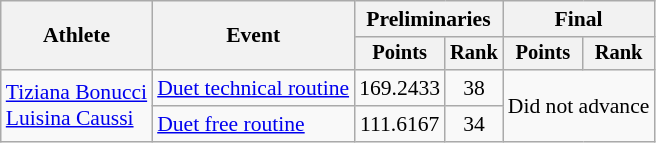<table class="wikitable" style="text-align:center; font-size:90%;">
<tr>
<th rowspan="2">Athlete</th>
<th rowspan="2">Event</th>
<th colspan="2">Preliminaries</th>
<th colspan="2">Final</th>
</tr>
<tr style="font-size:95%">
<th>Points</th>
<th>Rank</th>
<th>Points</th>
<th>Rank</th>
</tr>
<tr>
<td align=left rowspan=2><a href='#'>Tiziana Bonucci</a><br><a href='#'>Luisina Caussi</a></td>
<td align=left><a href='#'>Duet technical routine</a></td>
<td>169.2433</td>
<td>38</td>
<td colspan=2 rowspan=2>Did not advance</td>
</tr>
<tr>
<td align=left><a href='#'>Duet free routine</a></td>
<td>111.6167</td>
<td>34</td>
</tr>
</table>
